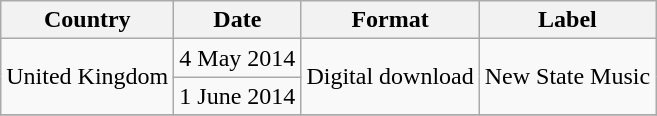<table class="wikitable plainrowheaders">
<tr>
<th scope="col">Country</th>
<th scope="col">Date</th>
<th scope="col">Format</th>
<th scope="col">Label</th>
</tr>
<tr>
<td rowspan="2">United Kingdom</td>
<td>4 May 2014</td>
<td rowspan="2">Digital download</td>
<td rowspan="2">New State Music</td>
</tr>
<tr>
<td>1 June 2014</td>
</tr>
<tr>
</tr>
</table>
